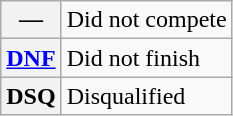<table class="wikitable">
<tr>
<th scope="row">—</th>
<td>Did not compete</td>
</tr>
<tr>
<th scope="row"><a href='#'>DNF</a></th>
<td>Did not finish</td>
</tr>
<tr>
<th scope="row">DSQ</th>
<td>Disqualified</td>
</tr>
</table>
